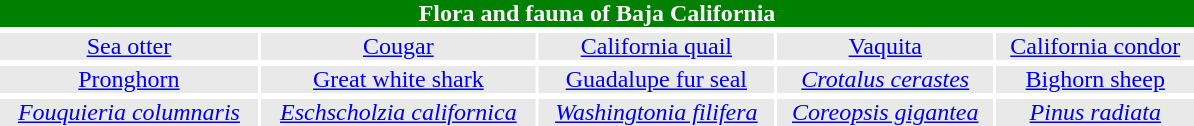<table class="toc" cellpadding="0" cellspacing="2" style="width:800px; float:center">
<tr>
<td colspan="8"  style="text-align:center; background:#green; color:white; font-size:100%; background-color:green;"><strong>Flora and fauna of Baja California</strong></td>
</tr>
<tr>
<td style="text-align:center; background:white;"></td>
<td style="text-align:center; background:white;"></td>
<td style="text-align:center; background:white;"></td>
<td style="text-align:center; background:white;"></td>
<td style="text-align:center; background:white;"></td>
</tr>
<tr style="text-align:center; background:#e9e9e9;">
<td><a href='#'>Sea otter</a></td>
<td><a href='#'>Cougar</a></td>
<td><a href='#'>California quail</a></td>
<td><a href='#'>Vaquita</a></td>
<td><a href='#'>California condor</a></td>
</tr>
<tr>
<td style="text-align:center; background:white;"></td>
<td style="text-align:center; background:white;"></td>
<td style="text-align:center; background:white;"></td>
<td style="text-align:center; background:white;"></td>
<td style="text-align:center; background:white;"></td>
</tr>
<tr style="text-align:center; background:#e9e9e9;">
<td><a href='#'>Pronghorn</a></td>
<td><a href='#'>Great white shark</a></td>
<td><a href='#'>Guadalupe fur seal</a></td>
<td><em><a href='#'>Crotalus cerastes</a></em></td>
<td><a href='#'>Bighorn sheep</a></td>
</tr>
<tr>
<td style="text-align:center; background:white;"></td>
<td style="text-align:center; background:white;"></td>
<td style="text-align:center; background:white;"></td>
<td style="text-align:center; background:white;"></td>
<td style="text-align:center; background:white;"></td>
</tr>
<tr style="text-align:center; background:#e9e9e9;">
<td><em><a href='#'>Fouquieria columnaris</a></em></td>
<td><em><a href='#'>Eschscholzia californica</a></em></td>
<td><em><a href='#'>Washingtonia filifera</a></em></td>
<td><em><a href='#'>Coreopsis gigantea</a></em></td>
<td><em><a href='#'>Pinus radiata</a></em></td>
</tr>
</table>
